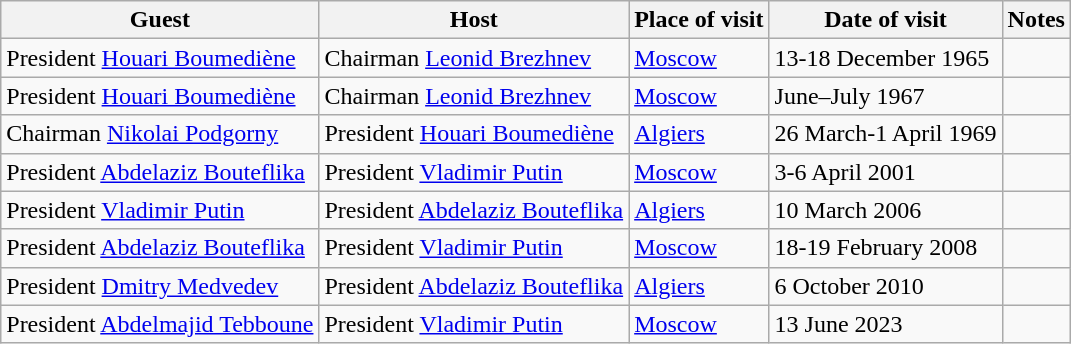<table class="wikitable" border="1">
<tr>
<th>Guest</th>
<th>Host</th>
<th>Place of visit</th>
<th>Date of visit</th>
<th>Notes</th>
</tr>
<tr>
<td> President <a href='#'>Houari Boumediène</a></td>
<td> Chairman <a href='#'>Leonid Brezhnev</a></td>
<td><a href='#'>Moscow</a></td>
<td>13-18 December 1965</td>
<td></td>
</tr>
<tr>
<td> President <a href='#'>Houari Boumediène</a></td>
<td> Chairman <a href='#'>Leonid Brezhnev</a></td>
<td><a href='#'>Moscow</a></td>
<td>June–July 1967</td>
<td></td>
</tr>
<tr>
<td> Chairman <a href='#'>Nikolai Podgorny</a></td>
<td> President <a href='#'>Houari Boumediène</a></td>
<td><a href='#'>Algiers</a></td>
<td>26 March-1 April 1969</td>
<td></td>
</tr>
<tr>
<td> President <a href='#'>Abdelaziz Bouteflika</a></td>
<td> President <a href='#'>Vladimir Putin</a></td>
<td><a href='#'>Moscow</a></td>
<td>3-6 April 2001</td>
<td></td>
</tr>
<tr>
<td> President <a href='#'>Vladimir Putin</a></td>
<td> President <a href='#'>Abdelaziz Bouteflika</a></td>
<td><a href='#'>Algiers</a></td>
<td>10 March 2006</td>
<td></td>
</tr>
<tr>
<td> President <a href='#'>Abdelaziz Bouteflika</a></td>
<td> President <a href='#'>Vladimir Putin</a></td>
<td><a href='#'>Moscow</a></td>
<td>18-19 February 2008</td>
<td></td>
</tr>
<tr>
<td> President <a href='#'>Dmitry Medvedev</a></td>
<td> President <a href='#'>Abdelaziz Bouteflika</a></td>
<td><a href='#'>Algiers</a></td>
<td>6 October 2010</td>
<td></td>
</tr>
<tr>
<td> President <a href='#'>Abdelmajid Tebboune</a></td>
<td> President <a href='#'>Vladimir Putin</a></td>
<td><a href='#'>Moscow</a></td>
<td>13 June 2023</td>
</tr>
</table>
